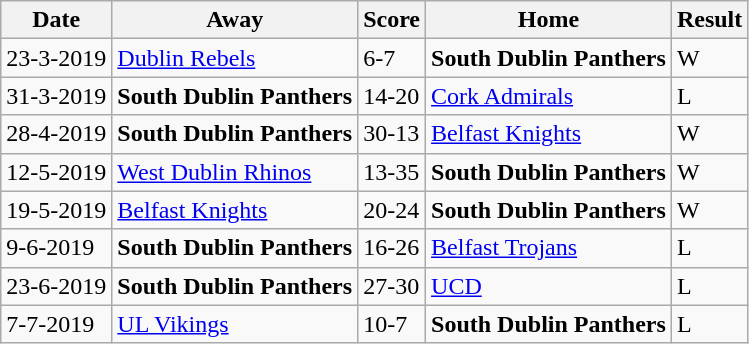<table class="wikitable">
<tr>
<th>Date</th>
<th>Away</th>
<th>Score</th>
<th>Home</th>
<th>Result</th>
</tr>
<tr>
<td>23-3-2019</td>
<td><a href='#'>Dublin Rebels</a></td>
<td>6-7</td>
<td><strong>South Dublin Panthers</strong></td>
<td>W</td>
</tr>
<tr>
<td>31-3-2019</td>
<td><strong>South Dublin Panthers</strong></td>
<td>14-20</td>
<td><a href='#'>Cork Admirals</a></td>
<td>L</td>
</tr>
<tr>
<td>28-4-2019</td>
<td><strong>South Dublin Panthers</strong></td>
<td>30-13</td>
<td><a href='#'>Belfast Knights</a></td>
<td>W</td>
</tr>
<tr>
<td>12-5-2019</td>
<td><a href='#'>West Dublin Rhinos</a></td>
<td>13-35</td>
<td><strong>South Dublin Panthers</strong></td>
<td>W</td>
</tr>
<tr>
<td>19-5-2019</td>
<td><a href='#'>Belfast Knights</a></td>
<td>20-24</td>
<td><strong>South Dublin Panthers</strong></td>
<td>W</td>
</tr>
<tr>
<td>9-6-2019</td>
<td><strong>South Dublin Panthers</strong></td>
<td>16-26</td>
<td><a href='#'>Belfast Trojans</a></td>
<td>L</td>
</tr>
<tr>
<td>23-6-2019</td>
<td><strong>South Dublin Panthers</strong></td>
<td>27-30</td>
<td><a href='#'>UCD</a></td>
<td>L</td>
</tr>
<tr>
<td>7-7-2019</td>
<td><a href='#'>UL Vikings</a></td>
<td>10-7</td>
<td><strong>South Dublin Panthers</strong></td>
<td>L</td>
</tr>
</table>
